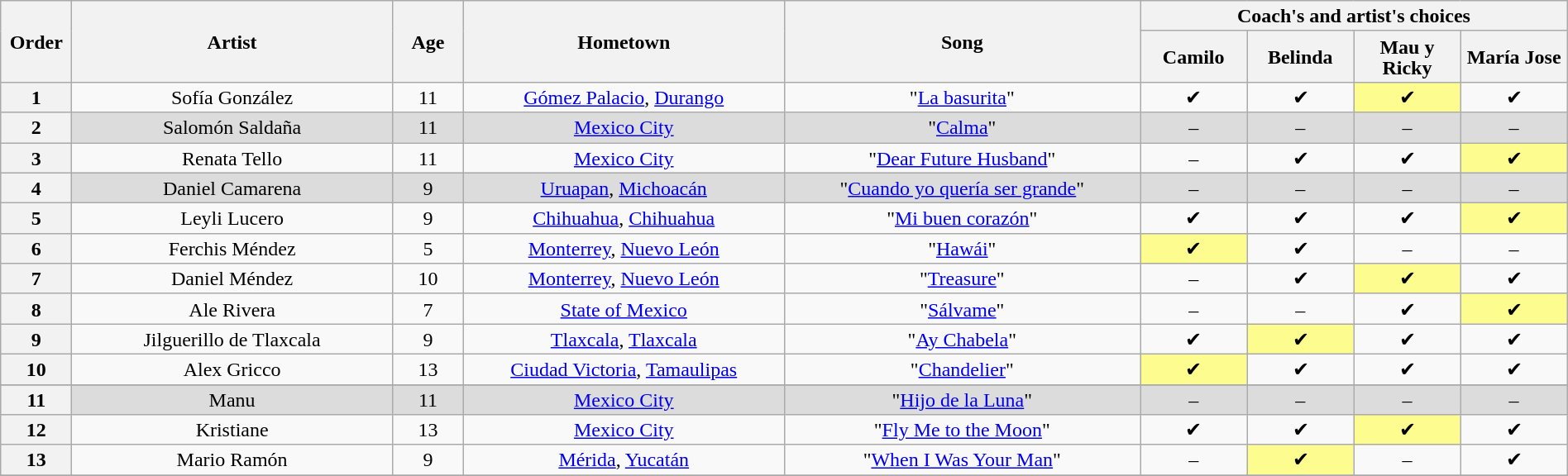<table class="wikitable" style="text-align:center; line-height:17px; width:100%">
<tr>
<th scope="col" rowspan="2" style="width:04%">Order</th>
<th scope="col" rowspan="2" style="width:18%">Artist</th>
<th scope="col" rowspan="2" style="width:04%">Age</th>
<th scope="col" rowspan="2" style="width:18%">Hometown</th>
<th scope="col" rowspan="2" style="width:20%">Song</th>
<th scope="col" colspan="4" style="width:24%">Coach's and artist's choices</th>
</tr>
<tr>
<th style="width:06%">Camilo</th>
<th style="width:06%">Belinda</th>
<th style="width:06%">Mau y Ricky</th>
<th style="width:06%">María Jose</th>
</tr>
<tr>
<th>1</th>
<td>Sofía González</td>
<td>11</td>
<td><a href='#'>Gómez Palacio</a>, <a href='#'>Durango</a></td>
<td>"<a href='#'>La basurita</a>"</td>
<td>✔</td>
<td>✔</td>
<td style="background:#fdfc8f">✔</td>
<td>✔</td>
</tr>
<tr style="background:#dcdcdc">
<th>2</th>
<td>Salomón Saldaña</td>
<td>11</td>
<td><a href='#'>Mexico City</a></td>
<td>"<a href='#'>Calma</a>"</td>
<td>–</td>
<td>–</td>
<td>–</td>
<td>–</td>
</tr>
<tr>
<th>3</th>
<td>Renata Tello</td>
<td>11</td>
<td><a href='#'>Mexico City</a></td>
<td>"<a href='#'>Dear Future Husband</a>"</td>
<td>–</td>
<td>✔</td>
<td>✔</td>
<td style="background:#fdfc8f">✔</td>
</tr>
<tr style="background:#dcdcdc">
<th>4</th>
<td>Daniel Camarena</td>
<td>9</td>
<td><a href='#'>Uruapan</a>, <a href='#'>Michoacán</a></td>
<td>"<a href='#'>Cuando yo quería ser grande</a>"</td>
<td>–</td>
<td>–</td>
<td>–</td>
<td>–</td>
</tr>
<tr>
<th>5</th>
<td>Leyli Lucero</td>
<td>9</td>
<td><a href='#'>Chihuahua</a>, <a href='#'>Chihuahua</a></td>
<td>"<a href='#'>Mi buen corazón</a>"</td>
<td>✔</td>
<td>✔</td>
<td>✔</td>
<td style="background:#fdfc8f">✔</td>
</tr>
<tr>
<th>6</th>
<td>Ferchis Méndez</td>
<td>5</td>
<td><a href='#'>Monterrey</a>, <a href='#'>Nuevo León</a></td>
<td>"<a href='#'>Hawái</a>"</td>
<td style="background:#fdfc8f">✔</td>
<td>✔</td>
<td>–</td>
<td>–</td>
</tr>
<tr>
<th>7</th>
<td>Daniel Méndez</td>
<td>10</td>
<td><a href='#'>Monterrey</a>, <a href='#'>Nuevo León</a></td>
<td>"<a href='#'>Treasure</a>"</td>
<td>–</td>
<td>✔</td>
<td style="background:#fdfc8f">✔</td>
<td>✔</td>
</tr>
<tr>
<th>8</th>
<td>Ale Rivera</td>
<td>7</td>
<td><a href='#'>State of Mexico</a></td>
<td>"<a href='#'>Sálvame</a>"</td>
<td>–</td>
<td>–</td>
<td>✔</td>
<td style="background:#fdfc8f">✔</td>
</tr>
<tr>
<th>9</th>
<td>Jilguerillo de Tlaxcala</td>
<td>9</td>
<td><a href='#'>Tlaxcala</a>, <a href='#'>Tlaxcala</a></td>
<td>"<a href='#'>Ay Chabela</a>"</td>
<td>✔</td>
<td style="background:#fdfc8f">✔</td>
<td>✔</td>
<td>✔</td>
</tr>
<tr>
<th>10</th>
<td>Alex Gricco</td>
<td>13</td>
<td><a href='#'>Ciudad Victoria</a>, <a href='#'>Tamaulipas</a></td>
<td>"<a href='#'>Chandelier</a>"</td>
<td style="background:#fdfc8f">✔</td>
<td>✔</td>
<td>✔</td>
<td>✔</td>
</tr>
<tr>
</tr>
<tr style="background:#dcdcdc">
<th>11</th>
<td>Manu</td>
<td>11</td>
<td><a href='#'>Mexico City</a></td>
<td>"<a href='#'>Hijo de la Luna</a>"</td>
<td>–</td>
<td>–</td>
<td>–</td>
<td>–</td>
</tr>
<tr>
<th>12</th>
<td>Kristiane</td>
<td>13</td>
<td><a href='#'>Mexico City</a></td>
<td>"<a href='#'>Fly Me to the Moon</a>"</td>
<td>✔</td>
<td>✔</td>
<td style="background:#fdfc8f">✔</td>
<td>✔</td>
</tr>
<tr>
<th>13</th>
<td>Mario Ramón</td>
<td>9</td>
<td><a href='#'>Mérida</a>, <a href='#'>Yucatán</a></td>
<td>"<a href='#'>When I Was Your Man</a>"</td>
<td>–</td>
<td style="background:#fdfc8f">✔</td>
<td>–</td>
<td>✔</td>
</tr>
<tr>
</tr>
</table>
